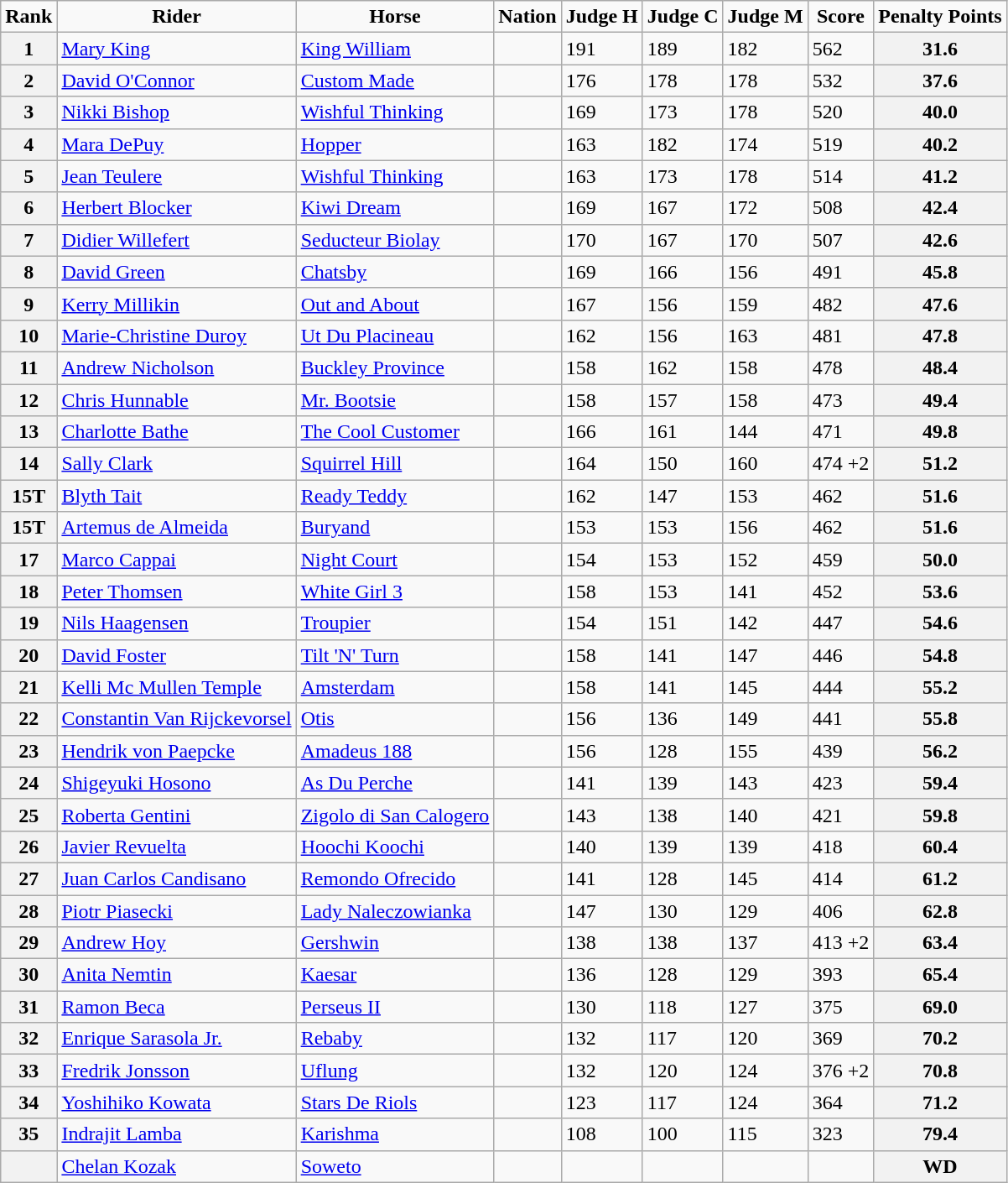<table class="wikitable">
<tr>
<td align=center><strong>Rank</strong></td>
<td align=center><strong>Rider</strong></td>
<td align=center><strong>Horse</strong></td>
<td align=center><strong>Nation</strong></td>
<td align=center><strong>Judge H</strong></td>
<td align=center><strong>Judge C</strong></td>
<td align=center><strong>Judge M</strong></td>
<td align=center><strong>Score</strong></td>
<td align=center><strong>Penalty Points</strong></td>
</tr>
<tr>
<th>1</th>
<td><a href='#'>Mary King</a></td>
<td><a href='#'>King William</a></td>
<td></td>
<td>191</td>
<td>189</td>
<td>182</td>
<td>562</td>
<th>31.6</th>
</tr>
<tr>
<th>2</th>
<td><a href='#'>David O'Connor</a></td>
<td><a href='#'>Custom Made</a></td>
<td></td>
<td>176</td>
<td>178</td>
<td>178</td>
<td>532</td>
<th>37.6</th>
</tr>
<tr>
<th>3</th>
<td><a href='#'>Nikki Bishop</a></td>
<td><a href='#'>Wishful Thinking</a></td>
<td></td>
<td>169</td>
<td>173</td>
<td>178</td>
<td>520</td>
<th>40.0</th>
</tr>
<tr>
<th>4</th>
<td><a href='#'>Mara DePuy</a></td>
<td><a href='#'>Hopper</a></td>
<td></td>
<td>163</td>
<td>182</td>
<td>174</td>
<td>519</td>
<th>40.2</th>
</tr>
<tr>
<th>5</th>
<td><a href='#'>Jean Teulere</a></td>
<td><a href='#'>Wishful Thinking</a></td>
<td></td>
<td>163</td>
<td>173</td>
<td>178</td>
<td>514</td>
<th>41.2</th>
</tr>
<tr>
<th>6</th>
<td><a href='#'>Herbert Blocker</a></td>
<td><a href='#'>Kiwi Dream</a></td>
<td></td>
<td>169</td>
<td>167</td>
<td>172</td>
<td>508</td>
<th>42.4</th>
</tr>
<tr>
<th>7</th>
<td><a href='#'>Didier Willefert</a></td>
<td><a href='#'>Seducteur Biolay</a></td>
<td></td>
<td>170</td>
<td>167</td>
<td>170</td>
<td>507</td>
<th>42.6</th>
</tr>
<tr>
<th>8</th>
<td><a href='#'>David Green</a></td>
<td><a href='#'>Chatsby</a></td>
<td></td>
<td>169</td>
<td>166</td>
<td>156</td>
<td>491</td>
<th>45.8</th>
</tr>
<tr>
<th>9</th>
<td><a href='#'>Kerry Millikin</a></td>
<td><a href='#'>Out and About</a></td>
<td></td>
<td>167</td>
<td>156</td>
<td>159</td>
<td>482</td>
<th>47.6</th>
</tr>
<tr>
<th>10</th>
<td><a href='#'>Marie-Christine Duroy</a></td>
<td><a href='#'>Ut Du Placineau</a></td>
<td></td>
<td>162</td>
<td>156</td>
<td>163</td>
<td>481</td>
<th>47.8</th>
</tr>
<tr>
<th>11</th>
<td><a href='#'>Andrew Nicholson</a></td>
<td><a href='#'>Buckley Province</a></td>
<td></td>
<td>158</td>
<td>162</td>
<td>158</td>
<td>478</td>
<th>48.4</th>
</tr>
<tr>
<th>12</th>
<td><a href='#'>Chris Hunnable</a></td>
<td><a href='#'>Mr. Bootsie</a></td>
<td></td>
<td>158</td>
<td>157</td>
<td>158</td>
<td>473</td>
<th>49.4</th>
</tr>
<tr>
<th>13</th>
<td><a href='#'>Charlotte Bathe</a></td>
<td><a href='#'>The Cool Customer</a></td>
<td></td>
<td>166</td>
<td>161</td>
<td>144</td>
<td>471</td>
<th>49.8</th>
</tr>
<tr>
<th>14</th>
<td><a href='#'>Sally Clark</a></td>
<td><a href='#'>Squirrel Hill</a></td>
<td></td>
<td>164</td>
<td>150</td>
<td>160</td>
<td>474 +2</td>
<th>51.2</th>
</tr>
<tr>
<th>15T</th>
<td><a href='#'>Blyth Tait</a></td>
<td><a href='#'>Ready Teddy</a></td>
<td></td>
<td>162</td>
<td>147</td>
<td>153</td>
<td>462</td>
<th>51.6</th>
</tr>
<tr>
<th>15T</th>
<td><a href='#'>Artemus de Almeida</a></td>
<td><a href='#'>Buryand</a></td>
<td></td>
<td>153</td>
<td>153</td>
<td>156</td>
<td>462</td>
<th>51.6</th>
</tr>
<tr>
<th>17</th>
<td><a href='#'>Marco Cappai</a></td>
<td><a href='#'>Night Court</a></td>
<td></td>
<td>154</td>
<td>153</td>
<td>152</td>
<td>459</td>
<th>50.0</th>
</tr>
<tr>
<th>18</th>
<td><a href='#'>Peter Thomsen</a></td>
<td><a href='#'>White Girl 3</a></td>
<td></td>
<td>158</td>
<td>153</td>
<td>141</td>
<td>452</td>
<th>53.6</th>
</tr>
<tr>
<th>19</th>
<td><a href='#'>Nils Haagensen</a></td>
<td><a href='#'>Troupier</a></td>
<td></td>
<td>154</td>
<td>151</td>
<td>142</td>
<td>447</td>
<th>54.6</th>
</tr>
<tr>
<th>20</th>
<td><a href='#'>David Foster</a></td>
<td><a href='#'>Tilt 'N' Turn</a></td>
<td></td>
<td>158</td>
<td>141</td>
<td>147</td>
<td>446</td>
<th>54.8</th>
</tr>
<tr>
<th>21</th>
<td><a href='#'>Kelli Mc Mullen Temple</a></td>
<td><a href='#'>Amsterdam</a></td>
<td></td>
<td>158</td>
<td>141</td>
<td>145</td>
<td>444</td>
<th>55.2</th>
</tr>
<tr>
<th>22</th>
<td><a href='#'>Constantin Van Rijckevorsel</a></td>
<td><a href='#'>Otis</a></td>
<td></td>
<td>156</td>
<td>136</td>
<td>149</td>
<td>441</td>
<th>55.8</th>
</tr>
<tr>
<th>23</th>
<td><a href='#'>Hendrik von Paepcke</a></td>
<td><a href='#'>Amadeus 188</a></td>
<td></td>
<td>156</td>
<td>128</td>
<td>155</td>
<td>439</td>
<th>56.2</th>
</tr>
<tr>
<th>24</th>
<td><a href='#'>Shigeyuki Hosono</a></td>
<td><a href='#'>As Du Perche</a></td>
<td></td>
<td>141</td>
<td>139</td>
<td>143</td>
<td>423</td>
<th>59.4</th>
</tr>
<tr>
<th>25</th>
<td><a href='#'>Roberta Gentini</a></td>
<td><a href='#'>Zigolo di San Calogero</a></td>
<td></td>
<td>143</td>
<td>138</td>
<td>140</td>
<td>421</td>
<th>59.8</th>
</tr>
<tr>
<th>26</th>
<td><a href='#'>Javier Revuelta</a></td>
<td><a href='#'>Hoochi Koochi</a></td>
<td></td>
<td>140</td>
<td>139</td>
<td>139</td>
<td>418</td>
<th>60.4</th>
</tr>
<tr>
<th>27</th>
<td><a href='#'>Juan Carlos Candisano</a></td>
<td><a href='#'>Remondo Ofrecido</a></td>
<td></td>
<td>141</td>
<td>128</td>
<td>145</td>
<td>414</td>
<th>61.2</th>
</tr>
<tr>
<th>28</th>
<td><a href='#'>Piotr Piasecki</a></td>
<td><a href='#'>Lady Naleczowianka</a></td>
<td></td>
<td>147</td>
<td>130</td>
<td>129</td>
<td>406</td>
<th>62.8</th>
</tr>
<tr>
<th>29</th>
<td><a href='#'>Andrew Hoy</a></td>
<td><a href='#'>Gershwin</a></td>
<td></td>
<td>138</td>
<td>138</td>
<td>137</td>
<td>413 +2</td>
<th>63.4</th>
</tr>
<tr>
<th>30</th>
<td><a href='#'>Anita Nemtin</a></td>
<td><a href='#'>Kaesar</a></td>
<td></td>
<td>136</td>
<td>128</td>
<td>129</td>
<td>393</td>
<th>65.4</th>
</tr>
<tr>
<th>31</th>
<td><a href='#'>Ramon Beca</a></td>
<td><a href='#'>Perseus II</a></td>
<td></td>
<td>130</td>
<td>118</td>
<td>127</td>
<td>375</td>
<th>69.0</th>
</tr>
<tr>
<th>32</th>
<td><a href='#'>Enrique Sarasola Jr.</a></td>
<td><a href='#'>Rebaby</a></td>
<td></td>
<td>132</td>
<td>117</td>
<td>120</td>
<td>369</td>
<th>70.2</th>
</tr>
<tr>
<th>33</th>
<td><a href='#'>Fredrik Jonsson</a></td>
<td><a href='#'>Uflung</a></td>
<td></td>
<td>132</td>
<td>120</td>
<td>124</td>
<td>376 +2</td>
<th>70.8</th>
</tr>
<tr>
<th>34</th>
<td><a href='#'>Yoshihiko Kowata</a></td>
<td><a href='#'>Stars De Riols</a></td>
<td></td>
<td>123</td>
<td>117</td>
<td>124</td>
<td>364</td>
<th>71.2</th>
</tr>
<tr>
<th>35</th>
<td><a href='#'>Indrajit Lamba</a></td>
<td><a href='#'>Karishma</a></td>
<td></td>
<td>108</td>
<td>100</td>
<td>115</td>
<td>323</td>
<th>79.4</th>
</tr>
<tr>
<th></th>
<td><a href='#'>Chelan Kozak</a></td>
<td><a href='#'>Soweto</a></td>
<td></td>
<td></td>
<td></td>
<td></td>
<td></td>
<th><strong>WD</strong></th>
</tr>
</table>
